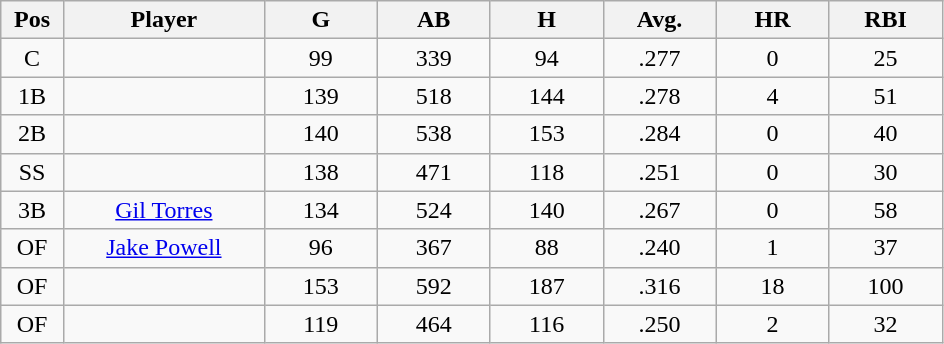<table class="wikitable sortable">
<tr>
<th bgcolor="#DDDDFF" width="5%">Pos</th>
<th bgcolor="#DDDDFF" width="16%">Player</th>
<th bgcolor="#DDDDFF" width="9%">G</th>
<th bgcolor="#DDDDFF" width="9%">AB</th>
<th bgcolor="#DDDDFF" width="9%">H</th>
<th bgcolor="#DDDDFF" width="9%">Avg.</th>
<th bgcolor="#DDDDFF" width="9%">HR</th>
<th bgcolor="#DDDDFF" width="9%">RBI</th>
</tr>
<tr align="center">
<td>C</td>
<td></td>
<td>99</td>
<td>339</td>
<td>94</td>
<td>.277</td>
<td>0</td>
<td>25</td>
</tr>
<tr align="center">
<td>1B</td>
<td></td>
<td>139</td>
<td>518</td>
<td>144</td>
<td>.278</td>
<td>4</td>
<td>51</td>
</tr>
<tr align="center">
<td>2B</td>
<td></td>
<td>140</td>
<td>538</td>
<td>153</td>
<td>.284</td>
<td>0</td>
<td>40</td>
</tr>
<tr align="center">
<td>SS</td>
<td></td>
<td>138</td>
<td>471</td>
<td>118</td>
<td>.251</td>
<td>0</td>
<td>30</td>
</tr>
<tr align="center">
<td>3B</td>
<td><a href='#'>Gil Torres</a></td>
<td>134</td>
<td>524</td>
<td>140</td>
<td>.267</td>
<td>0</td>
<td>58</td>
</tr>
<tr align=center>
<td>OF</td>
<td><a href='#'>Jake Powell</a></td>
<td>96</td>
<td>367</td>
<td>88</td>
<td>.240</td>
<td>1</td>
<td>37</td>
</tr>
<tr align=center>
<td>OF</td>
<td></td>
<td>153</td>
<td>592</td>
<td>187</td>
<td>.316</td>
<td>18</td>
<td>100</td>
</tr>
<tr align="center">
<td>OF</td>
<td></td>
<td>119</td>
<td>464</td>
<td>116</td>
<td>.250</td>
<td>2</td>
<td>32</td>
</tr>
</table>
